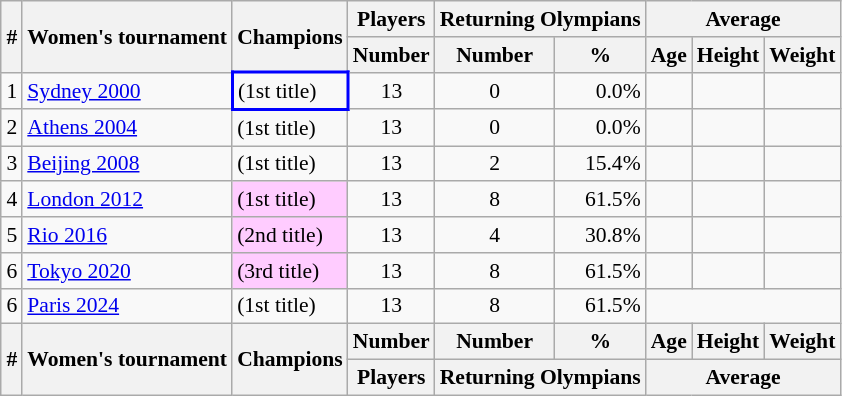<table class="wikitable sortable" style="text-align: center; font-size: 90%; margin-left: 1em;">
<tr>
<th rowspan="2">#</th>
<th rowspan="2">Women's tournament</th>
<th rowspan="2">Champions</th>
<th>Players</th>
<th colspan="2">Returning Olympians</th>
<th colspan="3">Average</th>
</tr>
<tr>
<th>Number</th>
<th>Number</th>
<th>%</th>
<th>Age</th>
<th>Height</th>
<th>Weight</th>
</tr>
<tr>
<td>1</td>
<td style="text-align: left;" data-sort-value="2000"> <a href='#'>Sydney 2000</a></td>
<td style="border: 2px solid blue; text-align: left;"> (1st title)</td>
<td>13</td>
<td>0</td>
<td style="text-align: right;">0.0%</td>
<td style="text-align: left;"></td>
<td style="text-align: left;"></td>
<td style="text-align: right;"></td>
</tr>
<tr>
<td>2</td>
<td style="text-align: left;" data-sort-value="2004"> <a href='#'>Athens 2004</a></td>
<td style="text-align: left;"> (1st title)</td>
<td>13</td>
<td>0</td>
<td style="text-align: right;">0.0%</td>
<td style="text-align: left;"></td>
<td style="text-align: left;"></td>
<td style="text-align: right;"></td>
</tr>
<tr>
<td>3</td>
<td style="text-align: left;" data-sort-value="2008"> <a href='#'>Beijing 2008</a></td>
<td style="text-align: left;"> (1st title)</td>
<td>13</td>
<td>2</td>
<td style="text-align: right;">15.4%</td>
<td style="text-align: left;"></td>
<td style="text-align: left;"></td>
<td style="text-align: right;"></td>
</tr>
<tr>
<td>4</td>
<td style="text-align: left;" data-sort-value="2012"> <a href='#'>London 2012</a></td>
<td style="background-color: #ffccff; text-align: left;"> (1st title)</td>
<td>13</td>
<td>8</td>
<td style="text-align: right;">61.5%</td>
<td style="text-align: left;"></td>
<td style="text-align: left;"></td>
<td style="text-align: right;"></td>
</tr>
<tr>
<td>5</td>
<td style="text-align: left;" data-sort-value="2016"> <a href='#'>Rio 2016</a></td>
<td style="background-color: #ffccff; text-align: left;"> (2nd title)</td>
<td>13</td>
<td>4</td>
<td style="text-align: right;">30.8%</td>
<td style="text-align: left;"></td>
<td style="text-align: left;"></td>
<td style="text-align: right;"></td>
</tr>
<tr>
<td>6</td>
<td style="text-align: left;" data-sort-value="2020"> <a href='#'>Tokyo 2020</a></td>
<td style="background-color: #ffccff; text-align: left;"> (3rd title)</td>
<td>13</td>
<td>8</td>
<td style="text-align: right;">61.5%</td>
<td style="text-align: left;"></td>
<td style="text-align: left;"></td>
<td style="text-align: right;"></td>
</tr>
<tr>
<td>6</td>
<td style="text-align: left;" data-sort-value="2024"> <a href='#'>Paris 2024</a></td>
<td style="text-align: left;"> (1st title)</td>
<td>13</td>
<td>8</td>
<td style="text-align: right;">61.5%</td>
</tr>
<tr>
<th rowspan="2">#</th>
<th rowspan="2">Women's tournament</th>
<th rowspan="2">Champions</th>
<th>Number</th>
<th>Number</th>
<th>%</th>
<th>Age</th>
<th>Height</th>
<th>Weight</th>
</tr>
<tr>
<th>Players</th>
<th colspan="2">Returning Olympians</th>
<th colspan="3">Average</th>
</tr>
</table>
